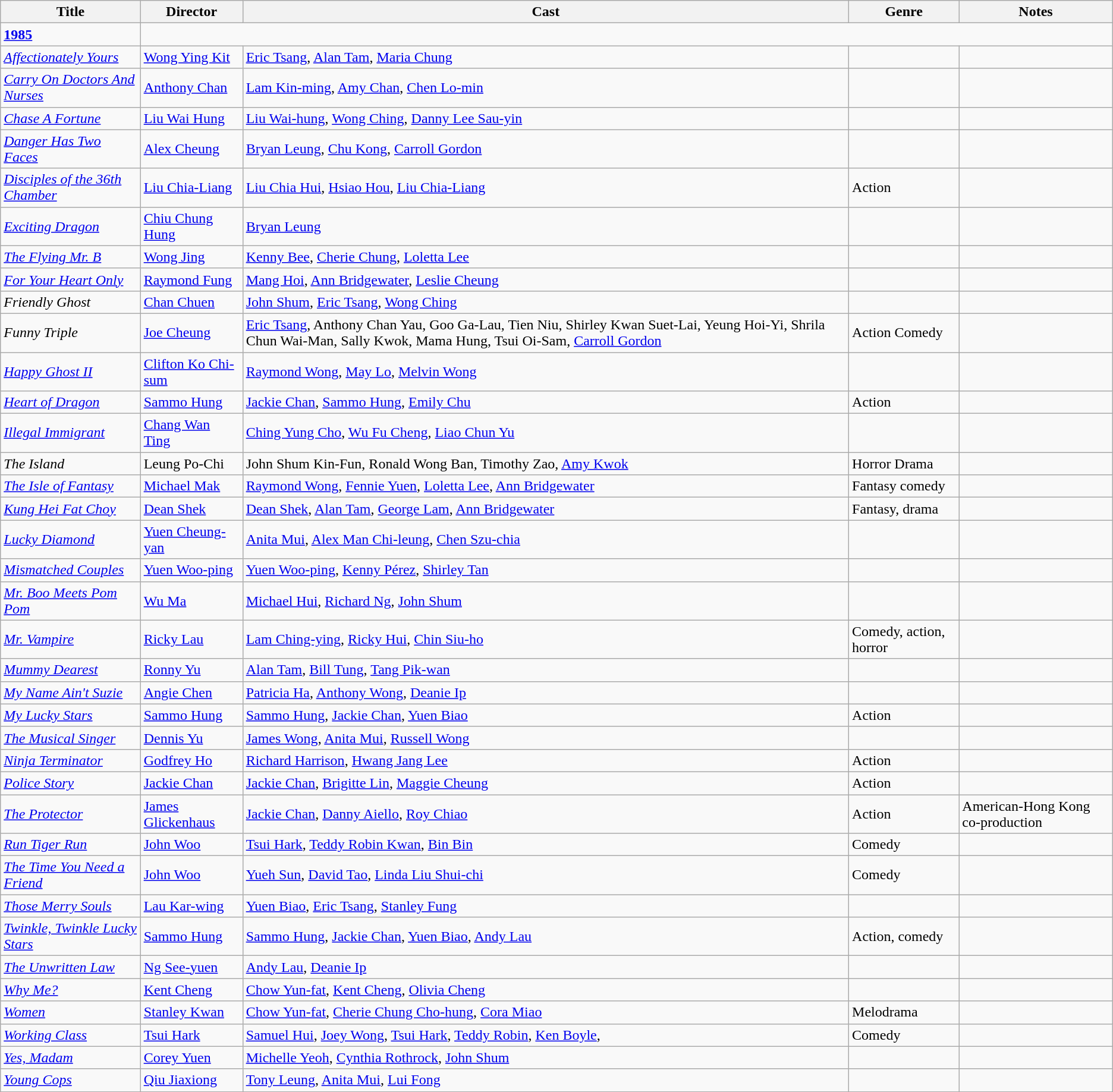<table class="wikitable">
<tr>
<th>Title</th>
<th>Director</th>
<th>Cast</th>
<th>Genre</th>
<th>Notes</th>
</tr>
<tr>
<td><strong><a href='#'>1985</a></strong></td>
</tr>
<tr>
<td><em><a href='#'>Affectionately Yours</a></em></td>
<td><a href='#'>Wong Ying Kit</a></td>
<td><a href='#'>Eric Tsang</a>, <a href='#'>Alan Tam</a>, <a href='#'>Maria Chung</a></td>
<td></td>
<td></td>
</tr>
<tr>
<td><em><a href='#'>Carry On Doctors And Nurses</a></em></td>
<td><a href='#'>Anthony Chan</a></td>
<td><a href='#'>Lam Kin-ming</a>, <a href='#'>Amy Chan</a>, <a href='#'>Chen Lo-min</a></td>
<td></td>
<td></td>
</tr>
<tr>
<td><em><a href='#'>Chase A Fortune</a></em></td>
<td><a href='#'>Liu Wai Hung</a></td>
<td><a href='#'>Liu Wai-hung</a>, <a href='#'>Wong Ching</a>, <a href='#'>Danny Lee Sau-yin</a></td>
<td></td>
<td></td>
</tr>
<tr>
<td><em><a href='#'>Danger Has Two Faces</a></em></td>
<td><a href='#'>Alex Cheung</a></td>
<td><a href='#'>Bryan Leung</a>, <a href='#'>Chu Kong</a>, <a href='#'>Carroll Gordon</a></td>
<td></td>
<td></td>
</tr>
<tr>
<td><em><a href='#'>Disciples of the 36th Chamber</a></em></td>
<td><a href='#'>Liu Chia-Liang</a></td>
<td><a href='#'>Liu Chia Hui</a>, <a href='#'>Hsiao Hou</a>, <a href='#'>Liu Chia-Liang</a></td>
<td>Action</td>
<td></td>
</tr>
<tr>
<td><em><a href='#'>Exciting Dragon</a></em></td>
<td><a href='#'>Chiu Chung Hung</a></td>
<td><a href='#'>Bryan Leung</a></td>
<td></td>
<td></td>
</tr>
<tr>
<td><em><a href='#'>The Flying Mr. B</a></em></td>
<td><a href='#'>Wong Jing</a></td>
<td><a href='#'>Kenny Bee</a>, <a href='#'>Cherie Chung</a>, <a href='#'>Loletta Lee</a></td>
<td></td>
<td></td>
</tr>
<tr>
<td><em><a href='#'>For Your Heart Only</a></em></td>
<td><a href='#'>Raymond Fung</a></td>
<td><a href='#'>Mang Hoi</a>, <a href='#'>Ann Bridgewater</a>, <a href='#'>Leslie Cheung</a></td>
<td></td>
<td></td>
</tr>
<tr>
<td><em>Friendly Ghost</em></td>
<td><a href='#'>Chan Chuen</a></td>
<td><a href='#'>John Shum</a>, <a href='#'>Eric Tsang</a>, <a href='#'>Wong Ching</a></td>
<td></td>
<td></td>
</tr>
<tr>
<td><em>Funny Triple</em></td>
<td><a href='#'>Joe Cheung</a></td>
<td><a href='#'>Eric Tsang</a>, Anthony Chan Yau, Goo Ga-Lau, Tien Niu, Shirley Kwan Suet-Lai, Yeung Hoi-Yi, Shrila Chun Wai-Man, Sally Kwok, Mama Hung, Tsui Oi-Sam, <a href='#'>Carroll Gordon</a></td>
<td>Action Comedy</td>
<td></td>
</tr>
<tr>
<td><em><a href='#'>Happy Ghost II</a></em></td>
<td><a href='#'>Clifton Ko Chi-sum</a></td>
<td><a href='#'>Raymond Wong</a>, <a href='#'>May Lo</a>, <a href='#'>Melvin Wong</a></td>
<td></td>
<td></td>
</tr>
<tr>
<td><em><a href='#'>Heart of Dragon</a></em></td>
<td><a href='#'>Sammo Hung</a></td>
<td><a href='#'>Jackie Chan</a>, <a href='#'>Sammo Hung</a>, <a href='#'>Emily Chu</a></td>
<td>Action</td>
<td></td>
</tr>
<tr>
<td><em><a href='#'>Illegal Immigrant</a></em></td>
<td><a href='#'>Chang Wan Ting</a></td>
<td><a href='#'>Ching Yung Cho</a>, <a href='#'>Wu Fu Cheng</a>, <a href='#'>Liao Chun Yu</a></td>
<td></td>
<td></td>
</tr>
<tr>
<td><em>The Island</em></td>
<td>Leung Po-Chi</td>
<td>John Shum Kin-Fun, Ronald Wong Ban, Timothy Zao, <a href='#'>Amy Kwok</a></td>
<td>Horror Drama</td>
<td></td>
</tr>
<tr>
<td><em><a href='#'>The Isle of Fantasy</a></em></td>
<td><a href='#'>Michael Mak</a></td>
<td><a href='#'>Raymond Wong</a>, <a href='#'>Fennie Yuen</a>, <a href='#'>Loletta Lee</a>, <a href='#'>Ann Bridgewater</a></td>
<td>Fantasy comedy</td>
<td></td>
</tr>
<tr>
<td><em><a href='#'>Kung Hei Fat Choy</a></em></td>
<td><a href='#'>Dean Shek</a></td>
<td><a href='#'>Dean Shek</a>, <a href='#'>Alan Tam</a>, <a href='#'>George Lam</a>, <a href='#'>Ann Bridgewater</a></td>
<td>Fantasy, drama</td>
<td></td>
</tr>
<tr>
<td><em><a href='#'>Lucky Diamond</a></em></td>
<td><a href='#'>Yuen Cheung-yan</a></td>
<td><a href='#'>Anita Mui</a>, <a href='#'>Alex Man Chi-leung</a>, <a href='#'>Chen Szu-chia</a></td>
<td></td>
<td></td>
</tr>
<tr>
<td><em><a href='#'>Mismatched Couples</a></em></td>
<td><a href='#'>Yuen Woo-ping</a></td>
<td><a href='#'>Yuen Woo-ping</a>, <a href='#'>Kenny Pérez</a>, <a href='#'>Shirley Tan</a></td>
<td></td>
<td></td>
</tr>
<tr>
<td><em><a href='#'>Mr. Boo Meets Pom Pom</a></em></td>
<td><a href='#'>Wu Ma</a></td>
<td><a href='#'>Michael Hui</a>, <a href='#'>Richard Ng</a>, <a href='#'>John Shum</a></td>
<td></td>
<td></td>
</tr>
<tr>
<td><em><a href='#'>Mr. Vampire</a></em></td>
<td><a href='#'>Ricky Lau</a></td>
<td><a href='#'>Lam Ching-ying</a>, <a href='#'>Ricky Hui</a>, <a href='#'>Chin Siu-ho</a></td>
<td>Comedy, action, horror</td>
<td></td>
</tr>
<tr>
<td><em><a href='#'>Mummy Dearest</a></em></td>
<td><a href='#'>Ronny Yu</a></td>
<td><a href='#'>Alan Tam</a>, <a href='#'>Bill Tung</a>, <a href='#'>Tang Pik-wan</a></td>
<td></td>
<td></td>
</tr>
<tr>
<td><em><a href='#'>My Name Ain't Suzie</a></em></td>
<td><a href='#'>Angie Chen</a></td>
<td><a href='#'>Patricia Ha</a>, <a href='#'>Anthony Wong</a>, <a href='#'>Deanie Ip</a></td>
<td></td>
<td></td>
</tr>
<tr>
<td><em><a href='#'>My Lucky Stars</a></em></td>
<td><a href='#'>Sammo Hung</a></td>
<td><a href='#'>Sammo Hung</a>, <a href='#'>Jackie Chan</a>, <a href='#'>Yuen Biao</a></td>
<td>Action</td>
<td></td>
</tr>
<tr>
<td><em><a href='#'>The Musical Singer</a></em></td>
<td><a href='#'>Dennis Yu</a></td>
<td><a href='#'>James Wong</a>, <a href='#'>Anita Mui</a>, <a href='#'>Russell Wong</a></td>
<td></td>
<td></td>
</tr>
<tr>
<td><em><a href='#'>Ninja Terminator</a></em></td>
<td><a href='#'>Godfrey Ho</a></td>
<td><a href='#'>Richard Harrison</a>, <a href='#'>Hwang Jang Lee</a></td>
<td>Action</td>
<td></td>
</tr>
<tr>
<td><em><a href='#'>Police Story</a></em></td>
<td><a href='#'>Jackie Chan</a></td>
<td><a href='#'>Jackie Chan</a>, <a href='#'>Brigitte Lin</a>, <a href='#'>Maggie Cheung</a></td>
<td>Action</td>
<td></td>
</tr>
<tr>
<td><em><a href='#'>The Protector</a></em></td>
<td><a href='#'>James Glickenhaus</a></td>
<td><a href='#'>Jackie Chan</a>, <a href='#'>Danny Aiello</a>, <a href='#'>Roy Chiao</a></td>
<td>Action</td>
<td>American-Hong Kong co-production</td>
</tr>
<tr>
<td><em><a href='#'>Run Tiger Run</a></em></td>
<td><a href='#'>John Woo</a></td>
<td><a href='#'>Tsui Hark</a>, <a href='#'>Teddy Robin Kwan</a>, <a href='#'>Bin Bin</a></td>
<td>Comedy</td>
<td></td>
</tr>
<tr>
<td><em><a href='#'>The Time You Need a Friend</a></em></td>
<td><a href='#'>John Woo</a></td>
<td><a href='#'>Yueh Sun</a>, <a href='#'>David Tao</a>, <a href='#'>Linda Liu Shui-chi</a></td>
<td>Comedy</td>
<td></td>
</tr>
<tr>
<td><em><a href='#'>Those Merry Souls</a></em></td>
<td><a href='#'>Lau Kar-wing</a></td>
<td><a href='#'>Yuen Biao</a>, <a href='#'>Eric Tsang</a>, <a href='#'>Stanley Fung</a></td>
<td></td>
<td></td>
</tr>
<tr>
<td><em><a href='#'>Twinkle, Twinkle Lucky Stars</a></em></td>
<td><a href='#'>Sammo Hung</a></td>
<td><a href='#'>Sammo Hung</a>, <a href='#'>Jackie Chan</a>, <a href='#'>Yuen Biao</a>, <a href='#'>Andy Lau</a></td>
<td>Action, comedy</td>
<td></td>
</tr>
<tr>
<td><em><a href='#'>The Unwritten Law</a></em></td>
<td><a href='#'>Ng See-yuen</a></td>
<td><a href='#'>Andy Lau</a>, <a href='#'>Deanie Ip</a></td>
<td></td>
<td></td>
</tr>
<tr>
<td><em><a href='#'>Why Me?</a></em></td>
<td><a href='#'>Kent Cheng</a></td>
<td><a href='#'>Chow Yun-fat</a>, <a href='#'>Kent Cheng</a>, <a href='#'>Olivia Cheng</a></td>
<td></td>
<td></td>
</tr>
<tr>
<td><em><a href='#'>Women</a></em></td>
<td><a href='#'>Stanley Kwan</a></td>
<td><a href='#'>Chow Yun-fat</a>, <a href='#'>Cherie Chung Cho-hung</a>, <a href='#'>Cora Miao</a></td>
<td>Melodrama</td>
<td></td>
</tr>
<tr>
<td><em><a href='#'>Working Class</a></em></td>
<td><a href='#'>Tsui Hark</a></td>
<td><a href='#'>Samuel Hui</a>, <a href='#'>Joey Wong</a>, <a href='#'>Tsui Hark</a>, <a href='#'>Teddy Robin</a>, <a href='#'>Ken Boyle</a>,</td>
<td>Comedy</td>
<td></td>
</tr>
<tr>
<td><em><a href='#'>Yes, Madam</a></em></td>
<td><a href='#'>Corey Yuen</a></td>
<td><a href='#'>Michelle Yeoh</a>, <a href='#'>Cynthia Rothrock</a>, <a href='#'>John Shum</a></td>
<td></td>
<td></td>
</tr>
<tr>
<td><em><a href='#'>Young Cops</a></em></td>
<td><a href='#'>Qiu Jiaxiong</a></td>
<td><a href='#'>Tony Leung</a>, <a href='#'>Anita Mui</a>, <a href='#'>Lui Fong</a></td>
<td></td>
<td></td>
</tr>
<tr>
</tr>
</table>
